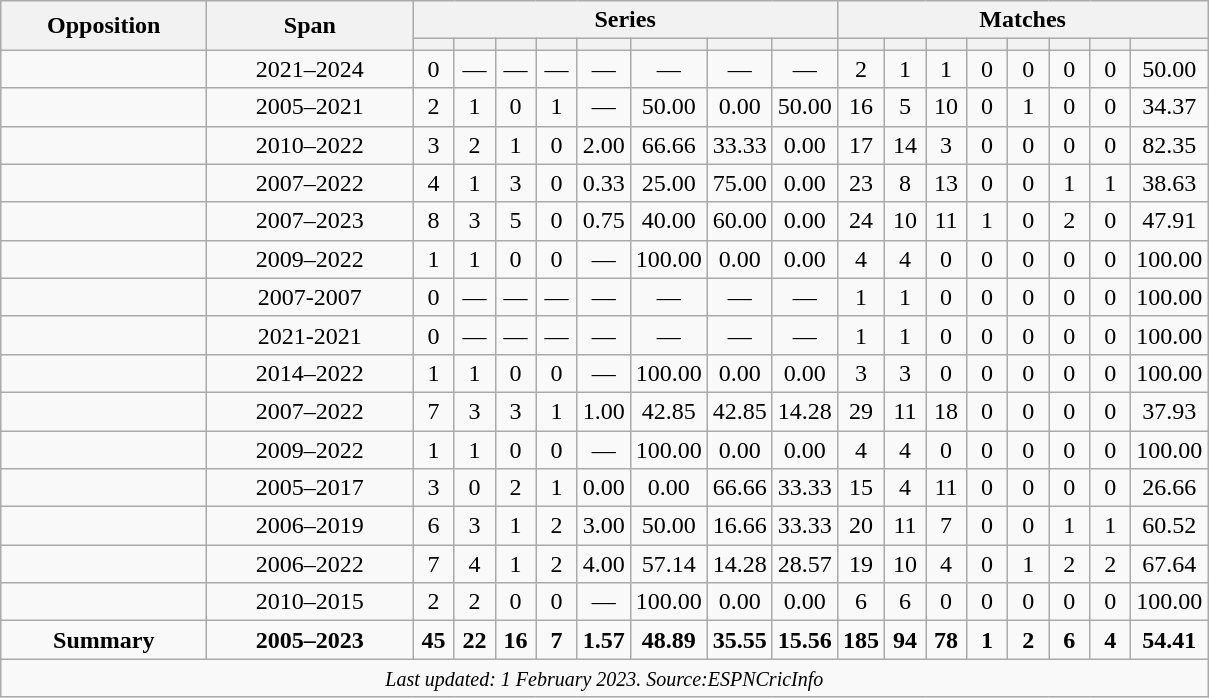<table class="wikitable" style="margin: 1em 1em 1em 1em; text-align: center">
<tr>
<th width="130" rowspan="2">Opposition</th>
<th width="130" rowspan="2">Span</th>
<th colspan="8">Series</th>
<th colspan="8">Matches</th>
</tr>
<tr>
<th width="20"></th>
<th width="20"></th>
<th width="20"></th>
<th width="20"></th>
<th width="20"></th>
<th width="20"></th>
<th width="20"></th>
<th width="20"></th>
<th width="20"></th>
<th width="20"></th>
<th width="20"></th>
<th width="20"></th>
<th width="20"></th>
<th width="20"></th>
<th width="20"></th>
<th width="20"></th>
</tr>
<tr>
<td></td>
<td>2021–2024</td>
<td>0</td>
<td>—</td>
<td>—</td>
<td>—</td>
<td>—</td>
<td>—</td>
<td>—</td>
<td>—</td>
<td>2</td>
<td>1</td>
<td>1</td>
<td>0</td>
<td>0</td>
<td>0</td>
<td>0</td>
<td>50.00</td>
</tr>
<tr>
<td></td>
<td>2005–2021</td>
<td>2</td>
<td>1</td>
<td>0</td>
<td>1</td>
<td>—</td>
<td>50.00</td>
<td>0.00</td>
<td>50.00</td>
<td>16</td>
<td>5</td>
<td>10</td>
<td>0</td>
<td>1</td>
<td>0</td>
<td>0</td>
<td>34.37</td>
</tr>
<tr>
<td></td>
<td>2010–2022</td>
<td>3</td>
<td>2</td>
<td>1</td>
<td>0</td>
<td>2.00</td>
<td>66.66</td>
<td>33.33</td>
<td>0.00</td>
<td>17</td>
<td>14</td>
<td>3</td>
<td>0</td>
<td>0</td>
<td>0</td>
<td>0</td>
<td>82.35</td>
</tr>
<tr>
<td></td>
<td>2007–2022</td>
<td>4</td>
<td>1</td>
<td>3</td>
<td>0</td>
<td>0.33</td>
<td>25.00</td>
<td>75.00</td>
<td>0.00</td>
<td>23</td>
<td>8</td>
<td>13</td>
<td>0</td>
<td>0</td>
<td>1</td>
<td>1</td>
<td>38.63</td>
</tr>
<tr>
<td></td>
<td>2007–2023</td>
<td>8</td>
<td>3</td>
<td>5</td>
<td>0</td>
<td>0.75</td>
<td>40.00</td>
<td>60.00</td>
<td>0.00</td>
<td>24</td>
<td>10</td>
<td>11</td>
<td>1</td>
<td>0</td>
<td>2</td>
<td>0</td>
<td>47.91</td>
</tr>
<tr>
<td></td>
<td>2009–2022</td>
<td>1</td>
<td>1</td>
<td>0</td>
<td>0</td>
<td>—</td>
<td>100.00</td>
<td>0.00</td>
<td>0.00</td>
<td>4</td>
<td>4</td>
<td>0</td>
<td>0</td>
<td>0</td>
<td>0</td>
<td>0</td>
<td>100.00</td>
</tr>
<tr>
<td></td>
<td>2007-2007</td>
<td>0</td>
<td>—</td>
<td>—</td>
<td>—</td>
<td>—</td>
<td>—</td>
<td>—</td>
<td>—</td>
<td>1</td>
<td>1</td>
<td>0</td>
<td>0</td>
<td>0</td>
<td>0</td>
<td>0</td>
<td>100.00</td>
</tr>
<tr>
<td></td>
<td>2021-2021</td>
<td>0</td>
<td>—</td>
<td>—</td>
<td>—</td>
<td>—</td>
<td>—</td>
<td>—</td>
<td>—</td>
<td>1</td>
<td>1</td>
<td>0</td>
<td>0</td>
<td>0</td>
<td>0</td>
<td>0</td>
<td>100.00</td>
</tr>
<tr>
<td></td>
<td>2014–2022</td>
<td>1</td>
<td>1</td>
<td>0</td>
<td>0</td>
<td>—</td>
<td>100.00</td>
<td>0.00</td>
<td>0.00</td>
<td>3</td>
<td>3</td>
<td>0</td>
<td>0</td>
<td>0</td>
<td>0</td>
<td>0</td>
<td>100.00</td>
</tr>
<tr>
<td></td>
<td>2007–2022</td>
<td>7</td>
<td>3</td>
<td>3</td>
<td>1</td>
<td>1.00</td>
<td>42.85</td>
<td>42.85</td>
<td>14.28</td>
<td>29</td>
<td>11</td>
<td>18</td>
<td>0</td>
<td>0</td>
<td>0</td>
<td>0</td>
<td>37.93</td>
</tr>
<tr>
<td></td>
<td>2009–2022</td>
<td>1</td>
<td>1</td>
<td>0</td>
<td>0</td>
<td>—</td>
<td>100.00</td>
<td>0.00</td>
<td>0.00</td>
<td>4</td>
<td>4</td>
<td>0</td>
<td>0</td>
<td>0</td>
<td>0</td>
<td>0</td>
<td>100.00</td>
</tr>
<tr>
<td></td>
<td>2005–2017</td>
<td>3</td>
<td>0</td>
<td>2</td>
<td>1</td>
<td>0.00</td>
<td>0.00</td>
<td>66.66</td>
<td>33.33</td>
<td>15</td>
<td>4</td>
<td>11</td>
<td>0</td>
<td>0</td>
<td>0</td>
<td>0</td>
<td>26.66</td>
</tr>
<tr>
<td></td>
<td>2006–2019</td>
<td>6</td>
<td>3</td>
<td>1</td>
<td>2</td>
<td>3.00</td>
<td>50.00</td>
<td>16.66</td>
<td>33.33</td>
<td>20</td>
<td>11</td>
<td>7</td>
<td>0</td>
<td>0</td>
<td>1</td>
<td>1</td>
<td>60.52</td>
</tr>
<tr>
<td></td>
<td>2006–2022</td>
<td>7</td>
<td>4</td>
<td>1</td>
<td>2</td>
<td>4.00</td>
<td>57.14</td>
<td>14.28</td>
<td>28.57</td>
<td>19</td>
<td>10</td>
<td>4</td>
<td>0</td>
<td>1</td>
<td>2</td>
<td>2</td>
<td>67.64</td>
</tr>
<tr>
<td></td>
<td>2010–2015</td>
<td>2</td>
<td>2</td>
<td>0</td>
<td>0</td>
<td>—</td>
<td>100.00</td>
<td>0.00</td>
<td>0.00</td>
<td>6</td>
<td>6</td>
<td>0</td>
<td>0</td>
<td>0</td>
<td>0</td>
<td>0</td>
<td>100.00</td>
</tr>
<tr>
<td><strong>Summary</strong></td>
<td><strong>2005–2023</strong></td>
<td><strong>45</strong></td>
<td><strong>22</strong></td>
<td><strong>16</strong></td>
<td><strong>7</strong></td>
<td><strong>1.57</strong></td>
<td><strong>48.89</strong></td>
<td><strong>35.55</strong></td>
<td><strong>15.56</strong></td>
<td><strong>185</strong></td>
<td><strong>94</strong></td>
<td><strong>78</strong></td>
<td><strong>1</strong></td>
<td><strong>2</strong></td>
<td><strong>6</strong></td>
<td><strong>4</strong></td>
<td><strong>54.41</strong></td>
</tr>
<tr>
<td colspan=18><small><em>Last updated: 1 February 2023. Source:ESPNCricInfo</em></small></td>
</tr>
</table>
